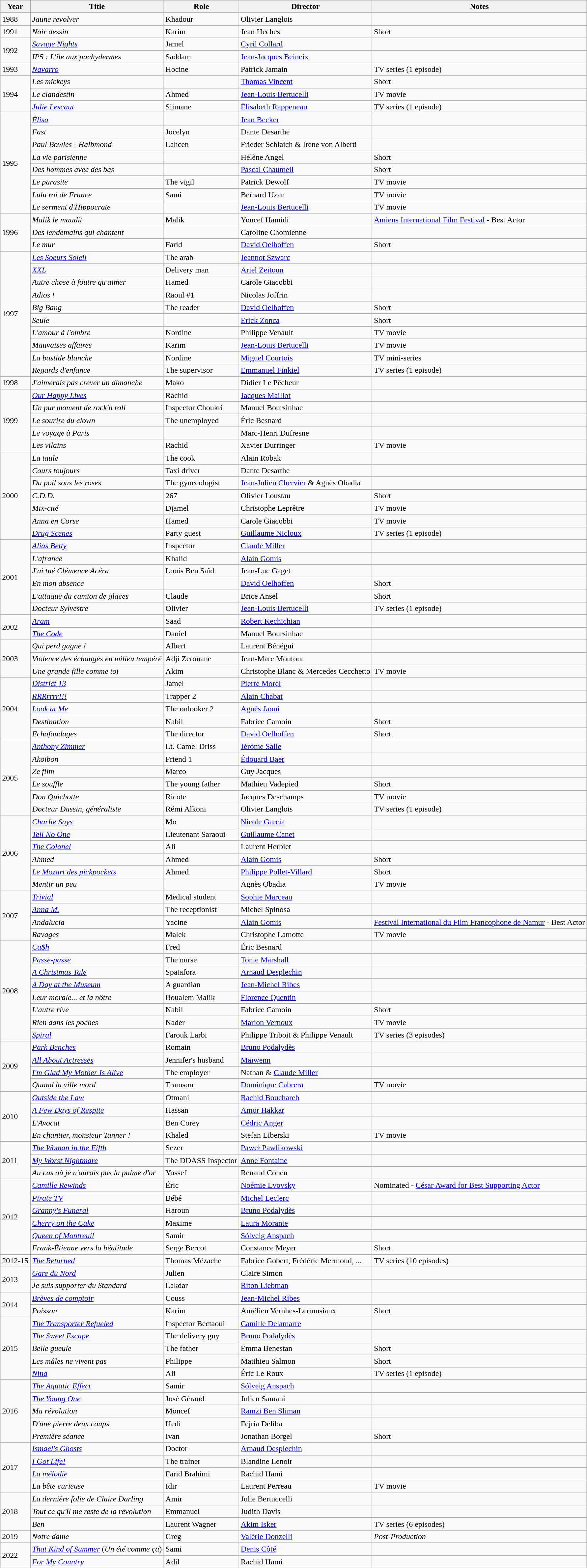<table class="wikitable">
<tr>
<th>Year</th>
<th>Title</th>
<th>Role</th>
<th>Director</th>
<th>Notes</th>
</tr>
<tr>
<td>1988</td>
<td><em>Jaune revolver</em></td>
<td>Khadour</td>
<td>Olivier Langlois</td>
<td></td>
</tr>
<tr>
<td>1991</td>
<td><em>Noir dessin</em></td>
<td>Karim</td>
<td>Jean Heches</td>
<td>Short</td>
</tr>
<tr>
<td rowspan=2>1992</td>
<td><em><a href='#'>Savage Nights</a></em></td>
<td>Jamel</td>
<td><a href='#'>Cyril Collard</a></td>
<td></td>
</tr>
<tr>
<td><em>IP5 : L'île aux pachydermes</em></td>
<td>Saddam</td>
<td><a href='#'>Jean-Jacques Beineix</a></td>
<td></td>
</tr>
<tr>
<td>1993</td>
<td><em><a href='#'>Navarro</a></em></td>
<td>Hocine</td>
<td>Patrick Jamain</td>
<td>TV series (1 episode)</td>
</tr>
<tr>
<td rowspan=3>1994</td>
<td><em>Les mickeys</em></td>
<td></td>
<td><a href='#'>Thomas Vincent</a></td>
<td>Short</td>
</tr>
<tr>
<td><em>Le clandestin</em></td>
<td>Ahmed</td>
<td><a href='#'>Jean-Louis Bertucelli</a></td>
<td>TV movie</td>
</tr>
<tr>
<td><em><a href='#'>Julie Lescaut</a></em></td>
<td>Slimane</td>
<td><a href='#'>Élisabeth Rappeneau</a></td>
<td>TV series (1 episode)</td>
</tr>
<tr>
<td rowspan=8>1995</td>
<td><em><a href='#'>Élisa</a></em></td>
<td></td>
<td><a href='#'>Jean Becker</a></td>
<td></td>
</tr>
<tr>
<td><em>Fast</em></td>
<td>Jocelyn</td>
<td>Dante Desarthe</td>
<td></td>
</tr>
<tr>
<td><em>Paul Bowles - Halbmond</em></td>
<td>Lahcen</td>
<td>Frieder Schlaich & Irene von Alberti</td>
<td></td>
</tr>
<tr>
<td><em>La vie parisienne</em></td>
<td></td>
<td>Hélène Angel</td>
<td>Short</td>
</tr>
<tr>
<td><em>Des hommes avec des bas</em></td>
<td></td>
<td><a href='#'>Pascal Chaumeil</a></td>
<td>Short</td>
</tr>
<tr>
<td><em>Le parasite</em></td>
<td>The vigil</td>
<td>Patrick Dewolf</td>
<td>TV movie</td>
</tr>
<tr>
<td><em>Lulu roi de France</em></td>
<td>Sami</td>
<td>Bernard Uzan</td>
<td>TV movie</td>
</tr>
<tr>
<td><em>Le serment d'Hippocrate</em></td>
<td></td>
<td><a href='#'>Jean-Louis Bertucelli</a></td>
<td>TV movie</td>
</tr>
<tr>
<td rowspan=3>1996</td>
<td><em>Malik le maudit</em></td>
<td>Malik</td>
<td>Youcef Hamidi</td>
<td><a href='#'>Amiens International Film Festival</a> - Best Actor</td>
</tr>
<tr>
<td><em>Des lendemains qui chantent</em></td>
<td></td>
<td>Caroline Chomienne</td>
<td></td>
</tr>
<tr>
<td><em>Le mur</em></td>
<td>Farid</td>
<td><a href='#'>David Oelhoffen</a></td>
<td>Short</td>
</tr>
<tr>
<td rowspan=10>1997</td>
<td><em><a href='#'>Les Soeurs Soleil</a></em></td>
<td>The arab</td>
<td><a href='#'>Jeannot Szwarc</a></td>
<td></td>
</tr>
<tr>
<td><em><a href='#'>XXL</a></em></td>
<td>Delivery man</td>
<td><a href='#'>Ariel Zeitoun</a></td>
<td></td>
</tr>
<tr>
<td><em>Autre chose à foutre qu'aimer</em></td>
<td>Hamed</td>
<td>Carole Giacobbi</td>
<td></td>
</tr>
<tr>
<td><em>Adios !</em></td>
<td>Raoul #1</td>
<td>Nicolas Joffrin</td>
<td></td>
</tr>
<tr>
<td><em>Big Bang</em></td>
<td>The reader</td>
<td><a href='#'>David Oelhoffen</a></td>
<td>Short</td>
</tr>
<tr>
<td><em>Seule</em></td>
<td></td>
<td><a href='#'>Erick Zonca</a></td>
<td>Short</td>
</tr>
<tr>
<td><em>L'amour à l'ombre</em></td>
<td>Nordine</td>
<td>Philippe Venault</td>
<td>TV movie</td>
</tr>
<tr>
<td><em>Mauvaises affaires</em></td>
<td>Karim</td>
<td><a href='#'>Jean-Louis Bertucelli</a></td>
<td>TV movie</td>
</tr>
<tr>
<td><em>La bastide blanche</em></td>
<td>Nordine</td>
<td><a href='#'>Miguel Courtois</a></td>
<td>TV mini-series</td>
</tr>
<tr>
<td><em>Regards d'enfance</em></td>
<td>The supervisor</td>
<td><a href='#'>Emmanuel Finkiel</a></td>
<td>TV series (1 episode)</td>
</tr>
<tr>
<td>1998</td>
<td><em>J'aimerais pas crever un dimanche</em></td>
<td>Mako</td>
<td>Didier Le Pêcheur</td>
<td></td>
</tr>
<tr>
<td rowspan=5>1999</td>
<td><em><a href='#'>Our Happy Lives</a></em></td>
<td>Rachid</td>
<td><a href='#'>Jacques Maillot</a></td>
<td></td>
</tr>
<tr>
<td><em>Un pur moment de rock'n roll</em></td>
<td>Inspector Choukri</td>
<td>Manuel Boursinhac</td>
<td></td>
</tr>
<tr>
<td><em>Le sourire du clown</em></td>
<td>The unemployed</td>
<td>Éric Besnard</td>
<td></td>
</tr>
<tr>
<td><em>Le voyage à Paris</em></td>
<td></td>
<td>Marc-Henri Dufresne</td>
<td></td>
</tr>
<tr>
<td><em>Les vilains</em></td>
<td>Rachid</td>
<td>Xavier Durringer</td>
<td>TV movie</td>
</tr>
<tr>
<td rowspan=7>2000</td>
<td><em>La taule</em></td>
<td>The cook</td>
<td>Alain Robak</td>
<td></td>
</tr>
<tr>
<td><em>Cours toujours</em></td>
<td>Taxi driver</td>
<td>Dante Desarthe</td>
<td></td>
</tr>
<tr>
<td><em>Du poil sous les roses</em></td>
<td>The gynecologist</td>
<td><a href='#'>Jean-Julien Chervier</a> & Agnès Obadia</td>
<td></td>
</tr>
<tr>
<td><em>C.D.D.</em></td>
<td>267</td>
<td>Olivier Loustau</td>
<td>Short</td>
</tr>
<tr>
<td><em>Mix-cité</em></td>
<td>Djamel</td>
<td>Christophe Leprêtre</td>
<td>TV movie</td>
</tr>
<tr>
<td><em>Anna en Corse</em></td>
<td>Hamed</td>
<td>Carole Giacobbi</td>
<td>TV movie</td>
</tr>
<tr>
<td><em><a href='#'>Drug Scenes</a></em></td>
<td>Party guest</td>
<td><a href='#'>Guillaume Nicloux</a></td>
<td>TV series (1 episode)</td>
</tr>
<tr>
<td rowspan=6>2001</td>
<td><em><a href='#'>Alias Betty</a></em></td>
<td>Inspector</td>
<td><a href='#'>Claude Miller</a></td>
<td></td>
</tr>
<tr>
<td><em>L'afrance</em></td>
<td>Khalid</td>
<td><a href='#'>Alain Gomis</a></td>
<td></td>
</tr>
<tr>
<td><em>J'ai tué Clémence Acéra</em></td>
<td>Louis Ben Saïd</td>
<td>Jean-Luc Gaget</td>
<td></td>
</tr>
<tr>
<td><em>En mon absence</em></td>
<td></td>
<td><a href='#'>David Oelhoffen</a></td>
<td>Short</td>
</tr>
<tr>
<td><em>L'attaque du camion de glaces</em></td>
<td>Claude</td>
<td>Brice Ansel</td>
<td>Short</td>
</tr>
<tr>
<td><em>Docteur Sylvestre</em></td>
<td>Olivier</td>
<td><a href='#'>Jean-Louis Bertucelli</a></td>
<td>TV series (1 episode)</td>
</tr>
<tr>
<td rowspan=2>2002</td>
<td><em><a href='#'>Aram</a></em></td>
<td>Saad</td>
<td><a href='#'>Robert Kechichian</a></td>
<td></td>
</tr>
<tr>
<td><em><a href='#'>The Code</a></em></td>
<td>Daniel</td>
<td>Manuel Boursinhac</td>
<td></td>
</tr>
<tr>
<td rowspan=3>2003</td>
<td><em>Qui perd gagne !</em></td>
<td>Albert</td>
<td>Laurent Bénégui</td>
<td></td>
</tr>
<tr>
<td><em>Violence des échanges en milieu tempéré</em></td>
<td>Adji Zerouane</td>
<td>Jean-Marc Moutout</td>
<td></td>
</tr>
<tr>
<td><em>Une grande fille comme toi</em></td>
<td>Akim</td>
<td>Christophe Blanc & Mercedes Cecchetto</td>
<td>TV movie</td>
</tr>
<tr>
<td rowspan=5>2004</td>
<td><em><a href='#'>District 13</a></em></td>
<td>Jamel</td>
<td><a href='#'>Pierre Morel</a></td>
<td></td>
</tr>
<tr>
<td><em><a href='#'>RRRrrrr!!!</a></em></td>
<td>Trapper 2</td>
<td><a href='#'>Alain Chabat</a></td>
<td></td>
</tr>
<tr>
<td><em><a href='#'>Look at Me</a></em></td>
<td>The onlooker 2</td>
<td><a href='#'>Agnès Jaoui</a></td>
<td></td>
</tr>
<tr>
<td><em>Destination</em></td>
<td>Nabil</td>
<td>Fabrice Camoin</td>
<td>Short</td>
</tr>
<tr>
<td><em>Echafaudages</em></td>
<td>The director</td>
<td><a href='#'>David Oelhoffen</a></td>
<td>Short</td>
</tr>
<tr>
<td rowspan=6>2005</td>
<td><em><a href='#'>Anthony Zimmer</a></em></td>
<td>Lt. Camel Driss</td>
<td><a href='#'>Jérôme Salle</a></td>
<td></td>
</tr>
<tr>
<td><em>Akoibon</em></td>
<td>Friend 1</td>
<td><a href='#'>Édouard Baer</a></td>
<td></td>
</tr>
<tr>
<td><em>Ze film</em></td>
<td>Marco</td>
<td>Guy Jacques</td>
<td></td>
</tr>
<tr>
<td><em>Le souffle</em></td>
<td>The young father</td>
<td>Mathieu Vadepied</td>
<td>Short</td>
</tr>
<tr>
<td><em>Don Quichotte</em></td>
<td>Ricote</td>
<td>Jacques Deschamps</td>
<td>TV movie</td>
</tr>
<tr>
<td><em>Docteur Dassin, généraliste</em></td>
<td>Rémi Alkoni</td>
<td>Olivier Langlois</td>
<td>TV series (1 episode)</td>
</tr>
<tr>
<td rowspan=6>2006</td>
<td><em><a href='#'>Charlie Says</a></em></td>
<td>Mo</td>
<td><a href='#'>Nicole Garcia</a></td>
<td></td>
</tr>
<tr>
<td><em><a href='#'>Tell No One</a></em></td>
<td>Lieutenant Saraoui</td>
<td><a href='#'>Guillaume Canet</a></td>
<td></td>
</tr>
<tr>
<td><em><a href='#'>The Colonel</a></em></td>
<td>Ali</td>
<td>Laurent Herbiet</td>
<td></td>
</tr>
<tr>
<td><em>Ahmed</em></td>
<td>Ahmed</td>
<td><a href='#'>Alain Gomis</a></td>
<td>Short</td>
</tr>
<tr>
<td><em><a href='#'>Le Mozart des pickpockets</a></em></td>
<td>Ahmed</td>
<td><a href='#'>Philippe Pollet-Villard</a></td>
<td>Short</td>
</tr>
<tr>
<td><em>Mentir un peu</em></td>
<td></td>
<td>Agnès Obadia</td>
<td>TV movie</td>
</tr>
<tr>
<td rowspan=4>2007</td>
<td><em><a href='#'>Trivial</a></em></td>
<td>Medical student</td>
<td><a href='#'>Sophie Marceau</a></td>
<td></td>
</tr>
<tr>
<td><em><a href='#'>Anna M.</a></em></td>
<td>The receptionist</td>
<td>Michel Spinosa</td>
<td></td>
</tr>
<tr>
<td><em>Andalucia</em></td>
<td>Yacine</td>
<td><a href='#'>Alain Gomis</a></td>
<td><a href='#'>Festival International du Film Francophone de Namur</a> - Best Actor</td>
</tr>
<tr>
<td><em>Ravages</em></td>
<td>Malek</td>
<td>Christophe Lamotte</td>
<td>TV movie</td>
</tr>
<tr>
<td rowspan=8>2008</td>
<td><em><a href='#'>Ca$h</a></em></td>
<td>Fred</td>
<td>Éric Besnard</td>
<td></td>
</tr>
<tr>
<td><em><a href='#'>Passe-passe</a></em></td>
<td>The nurse</td>
<td><a href='#'>Tonie Marshall</a></td>
<td></td>
</tr>
<tr>
<td><em><a href='#'>A Christmas Tale</a></em></td>
<td>Spatafora</td>
<td><a href='#'>Arnaud Desplechin</a></td>
<td></td>
</tr>
<tr>
<td><em><a href='#'>A Day at the Museum</a></em></td>
<td>A guardian</td>
<td><a href='#'>Jean-Michel Ribes</a></td>
<td></td>
</tr>
<tr>
<td><em>Leur morale... et la nôtre</em></td>
<td>Boualem Malik</td>
<td><a href='#'>Florence Quentin</a></td>
<td></td>
</tr>
<tr>
<td><em>L'autre rive</em></td>
<td>Nabil</td>
<td>Fabrice Camoin</td>
<td>Short</td>
</tr>
<tr>
<td><em>Rien dans les poches</em></td>
<td>Nader</td>
<td><a href='#'>Marion Vernoux</a></td>
<td>TV movie</td>
</tr>
<tr>
<td><em><a href='#'>Spiral</a></em></td>
<td>Farouk Larbi</td>
<td>Philippe Triboit & Philippe Venault</td>
<td>TV series (3 episodes)</td>
</tr>
<tr>
<td rowspan=4>2009</td>
<td><em><a href='#'>Park Benches</a></em></td>
<td>Romain</td>
<td><a href='#'>Bruno Podalydès</a></td>
<td></td>
</tr>
<tr>
<td><em><a href='#'>All About Actresses</a></em></td>
<td>Jennifer's husband</td>
<td><a href='#'>Maïwenn</a></td>
<td></td>
</tr>
<tr>
<td><em><a href='#'>I'm Glad My Mother Is Alive</a></em></td>
<td>The employer</td>
<td>Nathan & <a href='#'>Claude Miller</a></td>
<td></td>
</tr>
<tr>
<td><em>Quand la ville mord</em></td>
<td>Tramson</td>
<td><a href='#'>Dominique Cabrera</a></td>
<td>TV movie</td>
</tr>
<tr>
<td rowspan=4>2010</td>
<td><em><a href='#'>Outside the Law</a></em></td>
<td>Otmani</td>
<td><a href='#'>Rachid Bouchareb</a></td>
<td></td>
</tr>
<tr>
<td><em><a href='#'>A Few Days of Respite</a></em></td>
<td>Hassan</td>
<td><a href='#'>Amor Hakkar</a></td>
<td></td>
</tr>
<tr>
<td><em>L'Avocat</em></td>
<td>Ben Corey</td>
<td><a href='#'>Cédric Anger</a></td>
<td></td>
</tr>
<tr>
<td><em>En chantier, monsieur Tanner !</em></td>
<td>Khaled</td>
<td>Stefan Liberski</td>
<td>TV movie</td>
</tr>
<tr>
<td rowspan=3>2011</td>
<td><em><a href='#'>The Woman in the Fifth</a></em></td>
<td>Sezer</td>
<td><a href='#'>Paweł Pawlikowski</a></td>
<td></td>
</tr>
<tr>
<td><em><a href='#'>My Worst Nightmare</a></em></td>
<td>The DDASS Inspector</td>
<td><a href='#'>Anne Fontaine</a></td>
<td></td>
</tr>
<tr>
<td><em>Au cas où je n'aurais pas la palme d'or</em></td>
<td>Yossef</td>
<td>Renaud Cohen</td>
<td></td>
</tr>
<tr>
<td rowspan=6>2012</td>
<td><em><a href='#'>Camille Rewinds</a></em></td>
<td>Éric</td>
<td><a href='#'>Noémie Lvovsky</a></td>
<td>Nominated - <a href='#'>César Award for Best Supporting Actor</a></td>
</tr>
<tr>
<td><em><a href='#'>Pirate TV</a></em></td>
<td>Bébé</td>
<td><a href='#'>Michel Leclerc</a></td>
<td></td>
</tr>
<tr>
<td><em><a href='#'>Granny's Funeral</a></em></td>
<td>Haroun</td>
<td><a href='#'>Bruno Podalydès</a></td>
<td></td>
</tr>
<tr>
<td><em><a href='#'>Cherry on the Cake</a></em></td>
<td>Maxime</td>
<td><a href='#'>Laura Morante</a></td>
<td></td>
</tr>
<tr>
<td><em><a href='#'>Queen of Montreuil</a></em></td>
<td>Samir</td>
<td><a href='#'>Sólveig Anspach</a></td>
<td></td>
</tr>
<tr>
<td><em>Frank-Étienne vers la béatitude</em></td>
<td>Serge Bercot</td>
<td>Constance Meyer</td>
<td>Short</td>
</tr>
<tr>
<td>2012-15</td>
<td><em><a href='#'>The Returned</a></em></td>
<td>Thomas Mézache</td>
<td>Fabrice Gobert, Frédéric Mermoud, ...</td>
<td>TV series (10 episodes)</td>
</tr>
<tr>
<td rowspan=2>2013</td>
<td><em><a href='#'>Gare du Nord</a></em></td>
<td>Julien</td>
<td>Claire Simon</td>
<td></td>
</tr>
<tr>
<td><em>Je suis supporter du Standard</em></td>
<td>Lakdar</td>
<td><a href='#'>Riton Liebman</a></td>
<td></td>
</tr>
<tr>
<td rowspan=2>2014</td>
<td><em><a href='#'>Brèves de comptoir</a></em></td>
<td>Couss</td>
<td><a href='#'>Jean-Michel Ribes</a></td>
<td></td>
</tr>
<tr>
<td><em>Poisson</em></td>
<td>Karim</td>
<td>Aurélien Vernhes-Lermusiaux</td>
<td>Short</td>
</tr>
<tr>
<td rowspan=5>2015</td>
<td><em><a href='#'>The Transporter Refueled</a></em></td>
<td>Inspector Bectaoui</td>
<td><a href='#'>Camille Delamarre</a></td>
<td></td>
</tr>
<tr>
<td><em><a href='#'>The Sweet Escape</a></em></td>
<td>The delivery guy</td>
<td><a href='#'>Bruno Podalydès</a></td>
<td></td>
</tr>
<tr>
<td><em>Belle gueule</em></td>
<td>The father</td>
<td>Emma Benestan</td>
<td>Short</td>
</tr>
<tr>
<td><em>Les mâles ne vivent pas</em></td>
<td>Philippe</td>
<td>Matthieu Salmon</td>
<td>Short</td>
</tr>
<tr>
<td><em><a href='#'>Nina</a></em></td>
<td>Ali</td>
<td>Éric Le Roux</td>
<td>TV series (1 episode)</td>
</tr>
<tr>
<td rowspan=5>2016</td>
<td><em><a href='#'>The Aquatic Effect</a></em></td>
<td>Samir</td>
<td><a href='#'>Sólveig Anspach</a></td>
<td></td>
</tr>
<tr>
<td><em><a href='#'>The Young One</a></em></td>
<td>José Géraud</td>
<td>Julien Samani</td>
<td></td>
</tr>
<tr>
<td><em>Ma révolution</em></td>
<td>Moncef</td>
<td><a href='#'>Ramzi Ben Sliman</a></td>
<td></td>
</tr>
<tr>
<td><em>D'une pierre deux coups</em></td>
<td>Hedi</td>
<td>Fejria Deliba</td>
<td></td>
</tr>
<tr>
<td><em>Première séance</em></td>
<td>Ivan</td>
<td>Jonathan Borgel</td>
<td>Short</td>
</tr>
<tr>
<td rowspan=4>2017</td>
<td><em><a href='#'>Ismael's Ghosts</a></em></td>
<td>Doctor</td>
<td><a href='#'>Arnaud Desplechin</a></td>
<td></td>
</tr>
<tr>
<td><em><a href='#'>I Got Life!</a></em></td>
<td>The trainer</td>
<td>Blandine Lenoir</td>
<td></td>
</tr>
<tr>
<td><em><a href='#'>La mélodie</a></em></td>
<td>Farid Brahimi</td>
<td>Rachid Hami</td>
<td></td>
</tr>
<tr>
<td><em>La bête curieuse</em></td>
<td>Idir</td>
<td>Laurent Perreau</td>
<td>TV movie</td>
</tr>
<tr>
<td rowspan=3>2018</td>
<td><em>La dernière folie de Claire Darling</em></td>
<td>Amir</td>
<td>Julie Bertuccelli</td>
<td></td>
</tr>
<tr>
<td><em>Tout ce qu'il me reste de la révolution</em></td>
<td>Emmanuel</td>
<td>Judith Davis</td>
<td></td>
</tr>
<tr>
<td><em>Ben</em></td>
<td>Laurent Wagner</td>
<td><a href='#'>Akim Isker</a></td>
<td>TV series (6 episodes)</td>
</tr>
<tr>
<td>2019</td>
<td><em>Notre dame</em></td>
<td>Greg</td>
<td><a href='#'>Valérie Donzelli</a></td>
<td><em>Post-Production</em></td>
</tr>
<tr>
<td rowspan=2>2022</td>
<td><em><a href='#'>That Kind of Summer</a></em> (<em>Un été comme ça</em>)</td>
<td>Sami</td>
<td><a href='#'>Denis Côté</a></td>
<td></td>
</tr>
<tr>
<td><em><a href='#'>For My Country</a></em></td>
<td>Adil</td>
<td>Rachid Hami</td>
<td></td>
</tr>
<tr>
</tr>
</table>
